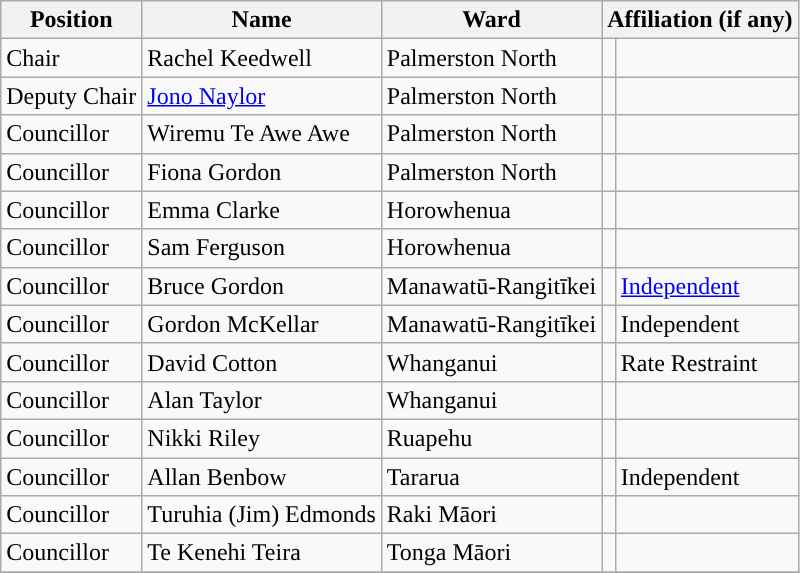<table class="wikitable">
<tr>
<th>Position</th>
<th>Name</th>
<th>Ward</th>
<th colspan="2">Affiliation (if any)</th>
</tr>
<tr>
<td>Chair</td>
<td>Rachel Keedwell</td>
<td>Palmerston North</td>
<td></td>
<td></td>
</tr>
<tr>
<td>Deputy Chair</td>
<td><a href='#'>Jono Naylor</a></td>
<td>Palmerston North</td>
<td></td>
<td></td>
</tr>
<tr>
<td>Councillor</td>
<td>Wiremu Te Awe Awe</td>
<td>Palmerston North</td>
<td></td>
<td></td>
</tr>
<tr>
<td>Councillor</td>
<td>Fiona Gordon</td>
<td>Palmerston North</td>
<td></td>
<td></td>
</tr>
<tr>
<td>Councillor</td>
<td>Emma Clarke</td>
<td>Horowhenua</td>
<td></td>
<td></td>
</tr>
<tr>
<td>Councillor</td>
<td>Sam Ferguson</td>
<td>Horowhenua</td>
<td></td>
<td></td>
</tr>
<tr>
<td>Councillor</td>
<td>Bruce Gordon</td>
<td>Manawatū-Rangitīkei</td>
<td></td>
<td><a href='#'>Independent</a></td>
</tr>
<tr>
<td>Councillor</td>
<td>Gordon McKellar</td>
<td>Manawatū-Rangitīkei</td>
<td></td>
<td>Independent</td>
</tr>
<tr>
<td>Councillor</td>
<td>David Cotton</td>
<td>Whanganui</td>
<td bgcolor=></td>
<td>Rate Restraint</td>
</tr>
<tr>
<td>Councillor</td>
<td>Alan Taylor</td>
<td>Whanganui</td>
<td></td>
<td></td>
</tr>
<tr>
<td>Councillor</td>
<td>Nikki Riley</td>
<td>Ruapehu</td>
<td></td>
<td></td>
</tr>
<tr>
<td>Councillor</td>
<td>Allan Benbow</td>
<td>Tararua</td>
<td></td>
<td>Independent</td>
</tr>
<tr>
<td>Councillor</td>
<td>Turuhia (Jim) Edmonds</td>
<td>Raki Māori</td>
<td></td>
<td></td>
</tr>
<tr>
<td>Councillor</td>
<td>Te Kenehi Teira</td>
<td>Tonga Māori</td>
<td></td>
<td></td>
</tr>
<tr>
</tr>
</table>
